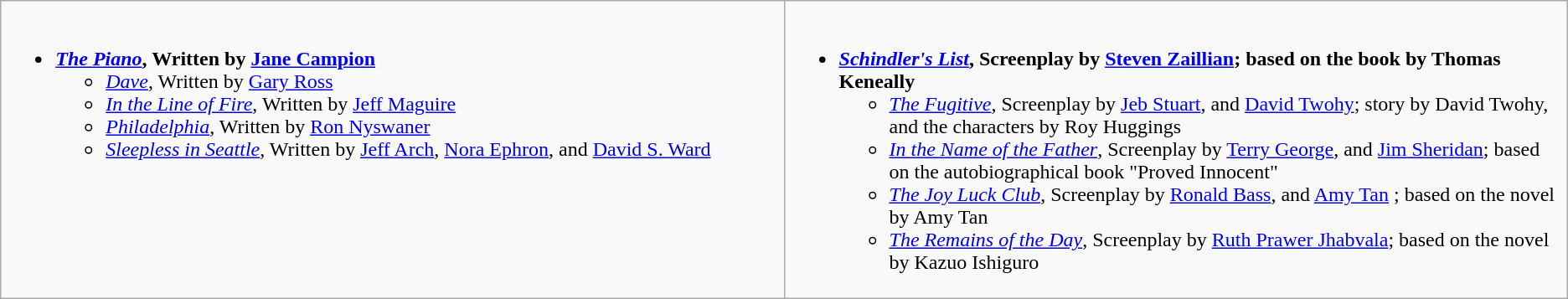<table class="wikitable">
<tr>
<td valign="top" width="50%"><br><ul><li><strong> <em><a href='#'>The Piano</a></em>, Written by <a href='#'>Jane Campion</a></strong><ul><li><em><a href='#'>Dave</a></em>, Written by <a href='#'>Gary Ross</a></li><li><em><a href='#'>In the Line of Fire</a></em>, Written by <a href='#'>Jeff Maguire</a></li><li><em><a href='#'>Philadelphia</a></em>, Written by <a href='#'>Ron Nyswaner</a></li><li><em><a href='#'>Sleepless in Seattle</a></em>, Written by <a href='#'>Jeff Arch</a>, <a href='#'>Nora Ephron</a>, and <a href='#'>David S. Ward</a></li></ul></li></ul></td>
<td valign="top"><br><ul><li><strong> <em><a href='#'>Schindler's List</a></em>, Screenplay by <a href='#'>Steven Zaillian</a>; based on the book by Thomas Keneally</strong><ul><li><em><a href='#'>The Fugitive</a></em>, Screenplay by <a href='#'>Jeb Stuart</a>, and <a href='#'>David Twohy</a>; story by David Twohy, and the characters by Roy Huggings</li><li><em><a href='#'>In the Name of the Father</a></em>, Screenplay by <a href='#'>Terry George</a>, and <a href='#'>Jim Sheridan</a>; based on the autobiographical book "Proved Innocent"</li><li><em><a href='#'>The Joy Luck Club</a></em>, Screenplay by <a href='#'>Ronald Bass</a>, and <a href='#'>Amy Tan</a> ; based on the novel by Amy Tan</li><li><em><a href='#'>The Remains of the Day</a></em>, Screenplay by <a href='#'>Ruth Prawer Jhabvala</a>; based on the novel by Kazuo Ishiguro</li></ul></li></ul></td>
</tr>
</table>
